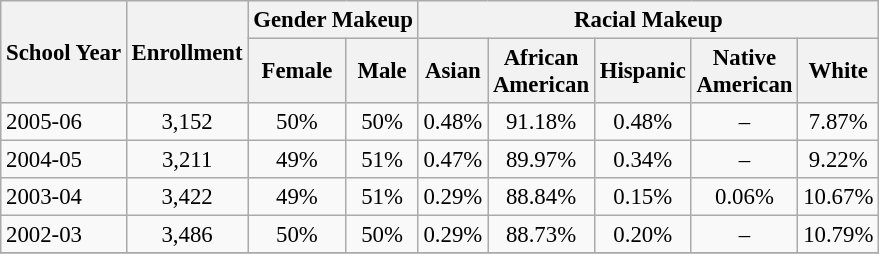<table class="wikitable" style="font-size: 95%;">
<tr>
<th rowspan="2">School Year</th>
<th rowspan="2">Enrollment</th>
<th colspan="2">Gender Makeup</th>
<th colspan="5">Racial Makeup</th>
</tr>
<tr>
<th>Female</th>
<th>Male</th>
<th>Asian</th>
<th>African <br>American</th>
<th>Hispanic</th>
<th>Native <br>American</th>
<th>White</th>
</tr>
<tr>
<td align="left">2005-06</td>
<td align="center">3,152</td>
<td align="center">50%</td>
<td align="center">50%</td>
<td align="center">0.48%</td>
<td align="center">91.18%</td>
<td align="center">0.48%</td>
<td align="center">–</td>
<td align="center">7.87%</td>
</tr>
<tr>
<td align="left">2004-05</td>
<td align="center">3,211</td>
<td align="center">49%</td>
<td align="center">51%</td>
<td align="center">0.47%</td>
<td align="center">89.97%</td>
<td align="center">0.34%</td>
<td align="center">–</td>
<td align="center">9.22%</td>
</tr>
<tr>
<td align="left">2003-04</td>
<td align="center">3,422</td>
<td align="center">49%</td>
<td align="center">51%</td>
<td align="center">0.29%</td>
<td align="center">88.84%</td>
<td align="center">0.15%</td>
<td align="center">0.06%</td>
<td align="center">10.67%</td>
</tr>
<tr>
<td align="left">2002-03</td>
<td align="center">3,486</td>
<td align="center">50%</td>
<td align="center">50%</td>
<td align="center">0.29%</td>
<td align="center">88.73%</td>
<td align="center">0.20%</td>
<td align="center">–</td>
<td align="center">10.79%</td>
</tr>
<tr>
</tr>
</table>
